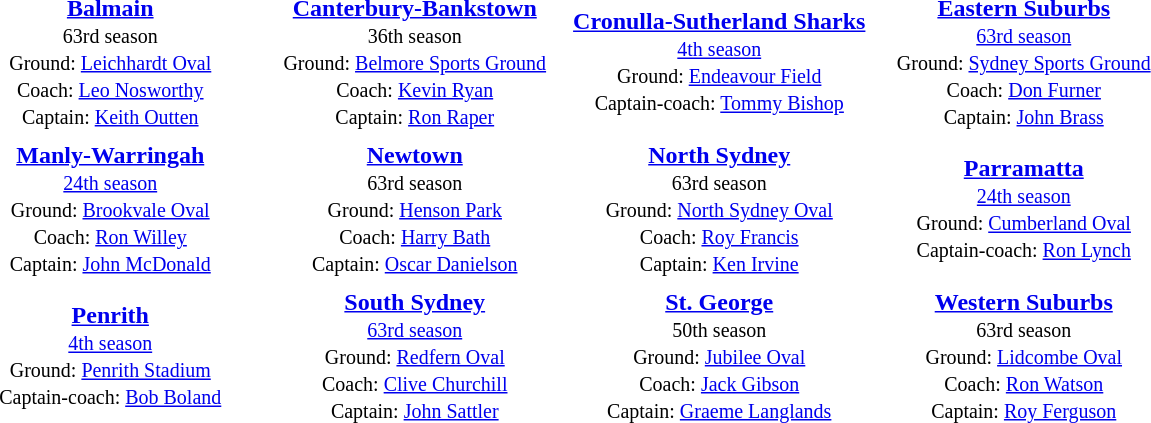<table class="toccolours" style="margin:auto; text-valign:center;" cellpadding="3" cellspacing="2">
<tr>
<th width=195></th>
<th width=195></th>
<th width=195></th>
<th width=195></th>
</tr>
<tr>
<td style="text-align:center;"><strong><a href='#'>Balmain</a></strong><br><small>63rd season<br>Ground: <a href='#'>Leichhardt Oval</a><br>
Coach: <a href='#'>Leo Nosworthy</a><br>Captain: <a href='#'>Keith Outten</a> </small></td>
<td style="text-align:center;"><strong><a href='#'>Canterbury-Bankstown</a></strong><br><small>36th season<br>Ground: <a href='#'>Belmore Sports Ground</a> <br>
Coach: <a href='#'>Kevin Ryan</a><br>Captain: <a href='#'>Ron Raper</a></small></td>
<td style="text-align:center;"><strong><a href='#'>Cronulla-Sutherland Sharks</a></strong><br><small><a href='#'>4th season</a><br>Ground: <a href='#'>Endeavour Field</a><br>
Captain-coach: <a href='#'>Tommy Bishop</a></small></td>
<td style="text-align:center;"><strong><a href='#'>Eastern Suburbs</a></strong><br><small><a href='#'>63rd season</a><br>Ground: <a href='#'>Sydney Sports Ground</a><br>
Coach: <a href='#'>Don Furner</a> <br>Captain: <a href='#'>John Brass</a></small></td>
</tr>
<tr>
<td style="text-align:center;"><strong><a href='#'>Manly-Warringah</a></strong><br><small><a href='#'>24th season</a><br>Ground: <a href='#'>Brookvale Oval</a><br>
Coach: <a href='#'>Ron Willey</a><br>Captain: <a href='#'>John McDonald</a></small></td>
<td style="text-align:center;"><strong><a href='#'>Newtown</a></strong><br><small>63rd season<br>Ground: <a href='#'>Henson Park</a><br>
Coach: <a href='#'>Harry Bath</a> <br>Captain: <a href='#'>Oscar Danielson</a> </small></td>
<td style="text-align:center;"><strong><a href='#'>North Sydney</a></strong><br><small> 63rd season<br>Ground: <a href='#'>North Sydney Oval</a><br>
Coach: <a href='#'>Roy Francis</a><br>Captain: <a href='#'>Ken Irvine</a> </small></td>
<td style="text-align:center;"><strong><a href='#'>Parramatta</a></strong><br><small><a href='#'>24th season</a><br>Ground: <a href='#'>Cumberland Oval</a> <br>
Captain-coach: <a href='#'>Ron Lynch</a></small></td>
</tr>
<tr>
<td style="text-align:center;"><strong><a href='#'>Penrith</a></strong><br><small><a href='#'>4th season</a><br>Ground: <a href='#'>Penrith Stadium</a><br>
Captain-coach: <a href='#'>Bob Boland</a></small></td>
<td style="text-align:center;"><strong><a href='#'>South Sydney</a></strong><br><small><a href='#'>63rd season</a><br>Ground: <a href='#'>Redfern Oval</a><br>
Coach: <a href='#'>Clive Churchill</a><br>Captain: <a href='#'>John Sattler</a></small></td>
<td style="text-align:center;"><strong><a href='#'>St. George</a></strong><br><small>50th season<br>Ground: <a href='#'>Jubilee Oval</a><br>
Coach: <a href='#'>Jack Gibson</a> <br>Captain: <a href='#'>Graeme Langlands</a> </small></td>
<td style="text-align:center;"><strong><a href='#'>Western Suburbs</a></strong><br><small>63rd season<br>Ground: <a href='#'>Lidcombe Oval</a> <br>
Coach: <a href='#'>Ron Watson</a> <br>Captain: <a href='#'>Roy Ferguson</a> </small></td>
</tr>
</table>
